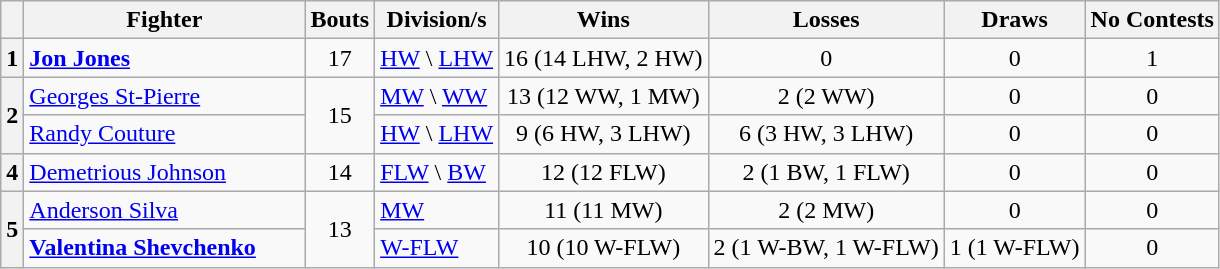<table class="wikitable" style="text-align:center;">
<tr>
<th></th>
<th width=180>Fighter</th>
<th>Bouts</th>
<th>Division/s</th>
<th>Wins</th>
<th>Losses</th>
<th>Draws</th>
<th>No Contests</th>
</tr>
<tr>
<th>1</th>
<td align=left> <strong><a href='#'>Jon Jones</a></strong></td>
<td>17</td>
<td align=left><a href='#'>HW</a> \ <a href='#'>LHW</a></td>
<td>16 (14 LHW, 2 HW)</td>
<td>0</td>
<td>0</td>
<td>1</td>
</tr>
<tr>
<th rowspan=2>2</th>
<td align=left> <a href='#'>Georges St-Pierre</a></td>
<td rowspan=2>15</td>
<td align=left><a href='#'>MW</a> \ <a href='#'>WW</a></td>
<td>13 (12 WW, 1 MW)</td>
<td>2 (2 WW)</td>
<td>0</td>
<td>0</td>
</tr>
<tr>
<td align=left> <a href='#'>Randy Couture</a></td>
<td align=left><a href='#'>HW</a> \ <a href='#'>LHW</a></td>
<td>9 (6 HW, 3 LHW)</td>
<td>6 (3 HW, 3 LHW)</td>
<td>0</td>
<td>0</td>
</tr>
<tr>
<th>4</th>
<td align=left> <a href='#'>Demetrious Johnson</a></td>
<td>14</td>
<td align=left><a href='#'>FLW</a> \ <a href='#'>BW</a></td>
<td>12 (12 FLW)</td>
<td>2 (1 BW, 1 FLW)</td>
<td>0</td>
<td>0</td>
</tr>
<tr>
<th rowspan=2>5</th>
<td align=left> <a href='#'>Anderson Silva</a></td>
<td rowspan=2>13</td>
<td align=left><a href='#'>MW</a></td>
<td>11 (11 MW)</td>
<td>2 (2 MW)</td>
<td>0</td>
<td>0</td>
</tr>
<tr>
<td align=left> <strong><a href='#'>Valentina Shevchenko</a></strong></td>
<td align=left><a href='#'>W-FLW</a></td>
<td>10 (10 W-FLW)</td>
<td>2 (1 W-BW, 1 W-FLW)</td>
<td>1 (1 W-FLW)</td>
<td>0</td>
</tr>
</table>
